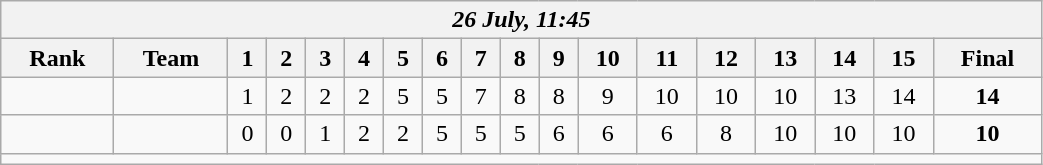<table class=wikitable style="text-align:center; width: 55%">
<tr>
<th colspan=18><em>26 July, 11:45</em></th>
</tr>
<tr>
<th>Rank</th>
<th>Team</th>
<th>1</th>
<th>2</th>
<th>3</th>
<th>4</th>
<th>5</th>
<th>6</th>
<th>7</th>
<th>8</th>
<th>9</th>
<th>10</th>
<th>11</th>
<th>12</th>
<th>13</th>
<th>14</th>
<th>15</th>
<th>Final</th>
</tr>
<tr>
<td></td>
<td align=left><strong></strong></td>
<td>1</td>
<td>2</td>
<td>2</td>
<td>2</td>
<td>5</td>
<td>5</td>
<td>7</td>
<td>8</td>
<td>8</td>
<td>9</td>
<td>10</td>
<td>10</td>
<td>10</td>
<td>13</td>
<td>14</td>
<td><strong>14</strong></td>
</tr>
<tr>
<td></td>
<td align=left></td>
<td>0</td>
<td>0</td>
<td>1</td>
<td>2</td>
<td>2</td>
<td>5</td>
<td>5</td>
<td>5</td>
<td>6</td>
<td>6</td>
<td>6</td>
<td>8</td>
<td>10</td>
<td>10</td>
<td>10</td>
<td><strong>10</strong></td>
</tr>
<tr>
<td colspan=18></td>
</tr>
</table>
